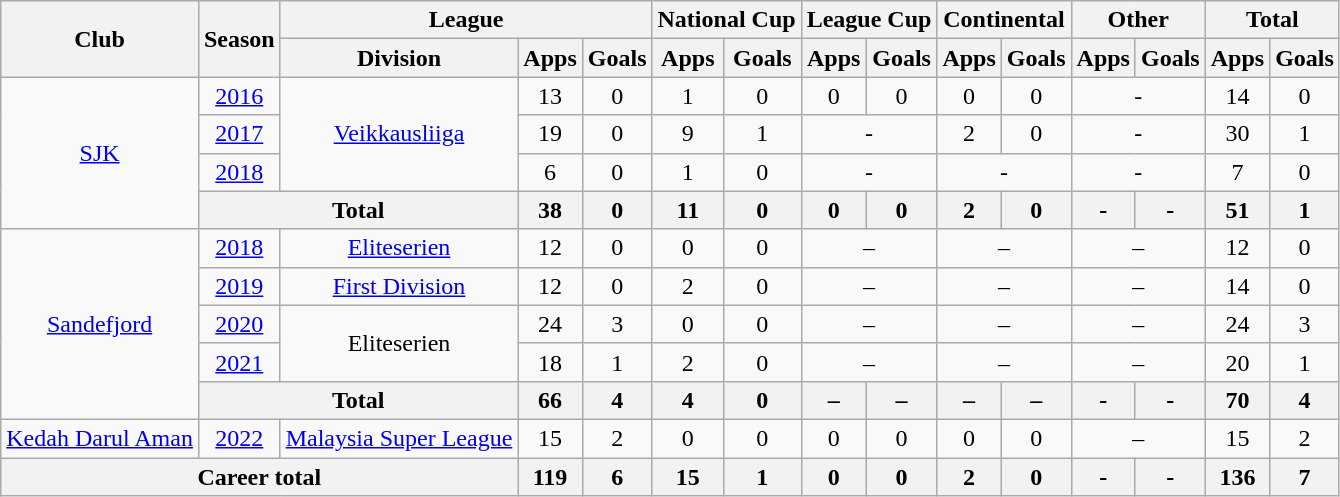<table class="wikitable" style="text-align: center;">
<tr>
<th rowspan="2">Club</th>
<th rowspan="2">Season</th>
<th colspan="3">League</th>
<th colspan="2">National Cup</th>
<th colspan="2">League Cup</th>
<th colspan="2">Continental</th>
<th colspan="2">Other</th>
<th colspan="2">Total</th>
</tr>
<tr>
<th>Division</th>
<th>Apps</th>
<th>Goals</th>
<th>Apps</th>
<th>Goals</th>
<th>Apps</th>
<th>Goals</th>
<th>Apps</th>
<th>Goals</th>
<th>Apps</th>
<th>Goals</th>
<th>Apps</th>
<th>Goals</th>
</tr>
<tr>
<td rowspan="4"><a href='#'>SJK</a></td>
<td><a href='#'>2016</a></td>
<td rowspan="3"><a href='#'>Veikkausliiga</a></td>
<td>13</td>
<td>0</td>
<td>1</td>
<td>0</td>
<td>0</td>
<td>0</td>
<td>0</td>
<td>0</td>
<td colspan="2">-</td>
<td>14</td>
<td>0</td>
</tr>
<tr>
<td><a href='#'>2017</a></td>
<td>19</td>
<td>0</td>
<td>9</td>
<td>1</td>
<td colspan="2">-</td>
<td>2</td>
<td>0</td>
<td colspan="2">-</td>
<td>30</td>
<td>1</td>
</tr>
<tr>
<td><a href='#'>2018</a></td>
<td>6</td>
<td>0</td>
<td>1</td>
<td>0</td>
<td colspan="2">-</td>
<td colspan="2">-</td>
<td colspan="2">-</td>
<td>7</td>
<td>0</td>
</tr>
<tr>
<th colspan="2">Total</th>
<th>38</th>
<th>0</th>
<th>11</th>
<th>0</th>
<th>0</th>
<th>0</th>
<th>2</th>
<th>0</th>
<th>-</th>
<th>-</th>
<th>51</th>
<th>1</th>
</tr>
<tr>
<td rowspan="5"><a href='#'>Sandefjord</a></td>
<td><a href='#'>2018</a></td>
<td rowspan="1"><a href='#'>Eliteserien</a></td>
<td>12</td>
<td>0</td>
<td>0</td>
<td>0</td>
<td colspan="2">–</td>
<td colspan="2">–</td>
<td colspan="2">–</td>
<td>12</td>
<td>0</td>
</tr>
<tr>
<td><a href='#'>2019</a></td>
<td rowspan="1"><a href='#'>First Division</a></td>
<td>12</td>
<td>0</td>
<td>2</td>
<td>0</td>
<td colspan="2">–</td>
<td colspan="2">–</td>
<td colspan="2">–</td>
<td>14</td>
<td>0</td>
</tr>
<tr>
<td><a href='#'>2020</a></td>
<td rowspan="2">Eliteserien</td>
<td>24</td>
<td>3</td>
<td>0</td>
<td>0</td>
<td colspan="2">–</td>
<td colspan="2">–</td>
<td colspan="2">–</td>
<td>24</td>
<td>3</td>
</tr>
<tr>
<td><a href='#'>2021</a></td>
<td>18</td>
<td>1</td>
<td>2</td>
<td>0</td>
<td colspan="2">–</td>
<td colspan="2">–</td>
<td colspan="2">–</td>
<td>20</td>
<td>1</td>
</tr>
<tr>
<th colspan="2">Total</th>
<th>66</th>
<th>4</th>
<th>4</th>
<th>0</th>
<th>–</th>
<th>–</th>
<th>–</th>
<th>–</th>
<th>-</th>
<th>-</th>
<th>70</th>
<th>4</th>
</tr>
<tr>
<td><a href='#'>Kedah Darul Aman</a></td>
<td><a href='#'>2022</a></td>
<td><a href='#'>Malaysia Super League</a></td>
<td>15</td>
<td>2</td>
<td>0</td>
<td>0</td>
<td>0</td>
<td>0</td>
<td>0</td>
<td>0</td>
<td colspan="2">–</td>
<td>15</td>
<td>2</td>
</tr>
<tr>
<th colspan="3">Career total</th>
<th>119</th>
<th>6</th>
<th>15</th>
<th>1</th>
<th>0</th>
<th>0</th>
<th>2</th>
<th>0</th>
<th>-</th>
<th>-</th>
<th>136</th>
<th>7</th>
</tr>
</table>
